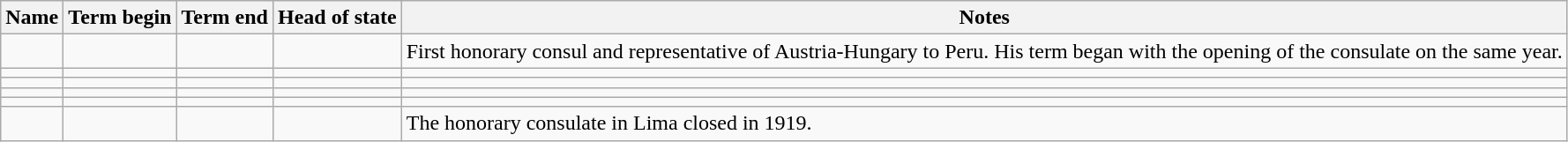<table class="wikitable sortable"  text-align:center;">
<tr>
<th>Name</th>
<th>Term begin</th>
<th>Term end</th>
<th>Head of state</th>
<th class="unsortable">Notes</th>
</tr>
<tr>
<td></td>
<td></td>
<td></td>
<td></td>
<td>First honorary consul and representative of Austria-Hungary to Peru. His term began with the opening of the consulate on the same year.</td>
</tr>
<tr>
<td></td>
<td></td>
<td></td>
<td></td>
<td></td>
</tr>
<tr>
<td></td>
<td></td>
<td></td>
<td></td>
<td></td>
</tr>
<tr>
<td></td>
<td></td>
<td></td>
<td></td>
<td></td>
</tr>
<tr>
<td></td>
<td></td>
<td></td>
<td></td>
<td></td>
</tr>
<tr>
<td></td>
<td></td>
<td></td>
<td></td>
<td>The honorary consulate in Lima closed in 1919.</td>
</tr>
</table>
